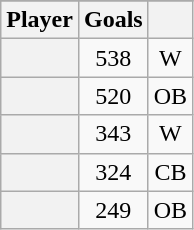<table class="wikitable sortable static-row-numbers plainrowheaders" style="text-align: center;">
<tr>
</tr>
<tr>
<th scope="col">Player</th>
<th scope="col">Goals</th>
<th scope="col"></th>
</tr>
<tr>
<th scope="row"></th>
<td>538</td>
<td>W</td>
</tr>
<tr>
<th scope="row"></th>
<td>520</td>
<td>OB</td>
</tr>
<tr>
<th scope="row"></th>
<td>343</td>
<td>W</td>
</tr>
<tr>
<th scope="row"></th>
<td>324</td>
<td>CB</td>
</tr>
<tr>
<th scope="row"></th>
<td>249</td>
<td>OB</td>
</tr>
</table>
